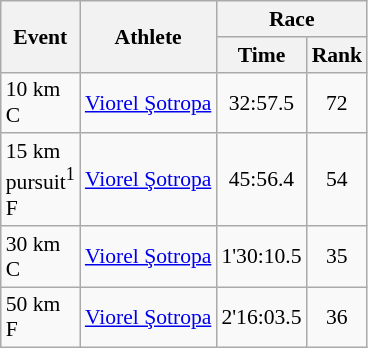<table class="wikitable" border="1" style="font-size:90%">
<tr>
<th rowspan=2>Event</th>
<th rowspan=2>Athlete</th>
<th colspan=2>Race</th>
</tr>
<tr>
<th>Time</th>
<th>Rank</th>
</tr>
<tr>
<td>10 km <br> C</td>
<td><a href='#'>Viorel Şotropa</a></td>
<td align=center>32:57.5</td>
<td align=center>72</td>
</tr>
<tr>
<td>15 km <br> pursuit<sup>1</sup> <br> F</td>
<td><a href='#'>Viorel Şotropa</a></td>
<td align=center>45:56.4</td>
<td align=center>54</td>
</tr>
<tr>
<td>30 km <br> C</td>
<td><a href='#'>Viorel Şotropa</a></td>
<td align=center>1'30:10.5</td>
<td align=center>35</td>
</tr>
<tr>
<td>50 km <br> F</td>
<td><a href='#'>Viorel Şotropa</a></td>
<td align=center>2'16:03.5</td>
<td align=center>36</td>
</tr>
</table>
